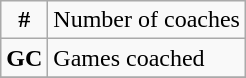<table class="wikitable">
<tr>
<td align="center"><strong>#</strong></td>
<td>Number of coaches</td>
</tr>
<tr>
<td><strong>GC</strong></td>
<td>Games coached</td>
</tr>
<tr>
</tr>
</table>
